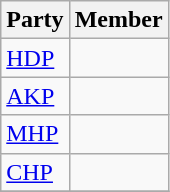<table class="wikitable">
<tr>
<th>Party</th>
<th colspan="2">Member</th>
</tr>
<tr>
<td><a href='#'>HDP</a></td>
<td></td>
</tr>
<tr>
<td><a href='#'>AKP</a></td>
<td></td>
</tr>
<tr>
<td><a href='#'>MHP</a></td>
<td></td>
</tr>
<tr>
<td><a href='#'>CHP</a></td>
<td></td>
</tr>
<tr>
</tr>
</table>
